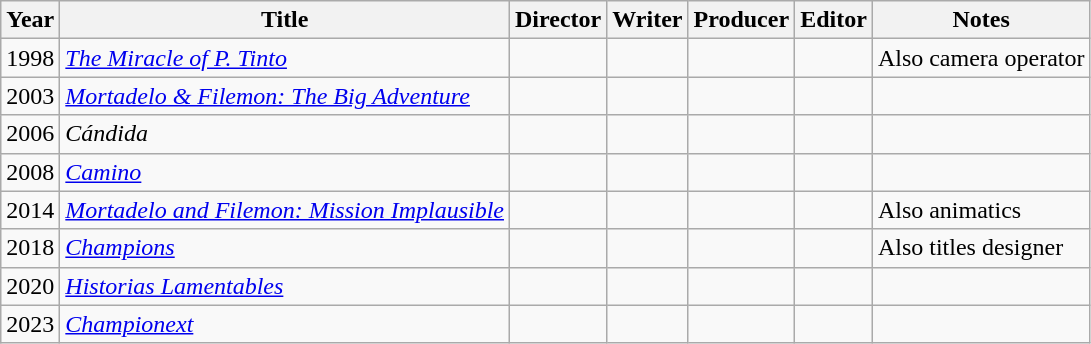<table class="wikitable ">
<tr>
<th>Year</th>
<th>Title</th>
<th>Director</th>
<th>Writer</th>
<th>Producer</th>
<th>Editor</th>
<th>Notes</th>
</tr>
<tr>
<td>1998</td>
<td><em><a href='#'>The Miracle of P. Tinto</a></em></td>
<td></td>
<td></td>
<td></td>
<td></td>
<td>Also camera operator</td>
</tr>
<tr>
<td>2003</td>
<td><em><a href='#'>Mortadelo & Filemon: The Big Adventure</a></em></td>
<td></td>
<td></td>
<td></td>
<td></td>
<td></td>
</tr>
<tr>
<td>2006</td>
<td><em>Cándida</em></td>
<td></td>
<td></td>
<td></td>
<td></td>
<td></td>
</tr>
<tr>
<td>2008</td>
<td><em><a href='#'>Camino</a></em></td>
<td></td>
<td></td>
<td></td>
<td></td>
<td></td>
</tr>
<tr>
<td>2014</td>
<td><em><a href='#'>Mortadelo and Filemon: Mission Implausible</a></em></td>
<td></td>
<td></td>
<td></td>
<td></td>
<td>Also animatics</td>
</tr>
<tr>
<td>2018</td>
<td><em><a href='#'>Champions</a></em></td>
<td></td>
<td></td>
<td></td>
<td></td>
<td>Also titles designer</td>
</tr>
<tr>
<td>2020</td>
<td><em><a href='#'>Historias Lamentables</a></em></td>
<td></td>
<td></td>
<td></td>
<td></td>
<td></td>
</tr>
<tr>
<td>2023</td>
<td><em><a href='#'>Championext</a></em></td>
<td></td>
<td></td>
<td></td>
<td></td>
<td></td>
</tr>
</table>
